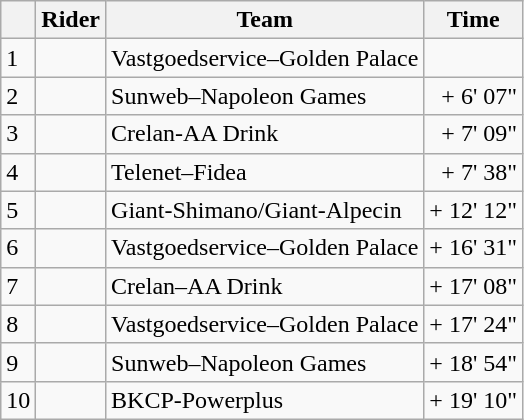<table class="wikitable">
<tr>
<th></th>
<th>Rider</th>
<th>Team</th>
<th>Time</th>
</tr>
<tr>
<td>1</td>
<td></td>
<td>Vastgoedservice–Golden Palace</td>
<td align=right></td>
</tr>
<tr>
<td>2</td>
<td></td>
<td>Sunweb–Napoleon Games</td>
<td align=right>+ 6' 07"</td>
</tr>
<tr>
<td>3</td>
<td></td>
<td>Crelan-AA Drink</td>
<td align=right>+ 7' 09"</td>
</tr>
<tr>
<td>4</td>
<td></td>
<td>Telenet–Fidea</td>
<td align=right>+ 7' 38"</td>
</tr>
<tr>
<td>5</td>
<td></td>
<td>Giant-Shimano/Giant-Alpecin</td>
<td align=right>+ 12' 12"</td>
</tr>
<tr>
<td>6</td>
<td></td>
<td>Vastgoedservice–Golden Palace</td>
<td align=right>+ 16' 31"</td>
</tr>
<tr>
<td>7</td>
<td></td>
<td>Crelan–AA Drink</td>
<td align=right>+ 17' 08"</td>
</tr>
<tr>
<td>8</td>
<td></td>
<td>Vastgoedservice–Golden Palace</td>
<td align=right>+ 17' 24"</td>
</tr>
<tr>
<td>9</td>
<td></td>
<td>Sunweb–Napoleon Games</td>
<td align=right>+ 18' 54"</td>
</tr>
<tr>
<td>10</td>
<td></td>
<td>BKCP-Powerplus</td>
<td align=right>+ 19' 10"</td>
</tr>
</table>
